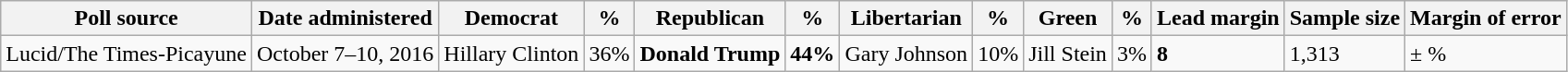<table class="wikitable">
<tr>
<th>Poll source</th>
<th>Date administered</th>
<th>Democrat</th>
<th>%</th>
<th>Republican</th>
<th>%</th>
<th>Libertarian</th>
<th>%</th>
<th>Green</th>
<th>%</th>
<th>Lead margin</th>
<th>Sample size</th>
<th>Margin of error</th>
</tr>
<tr>
<td>Lucid/The Times-Picayune</td>
<td>October 7–10, 2016</td>
<td>Hillary Clinton</td>
<td>36%</td>
<td><strong>Donald Trump</strong></td>
<td><strong>44%</strong></td>
<td>Gary Johnson</td>
<td>10%</td>
<td>Jill Stein</td>
<td>3%</td>
<td><strong>8</strong></td>
<td>1,313</td>
<td>± %</td>
</tr>
</table>
